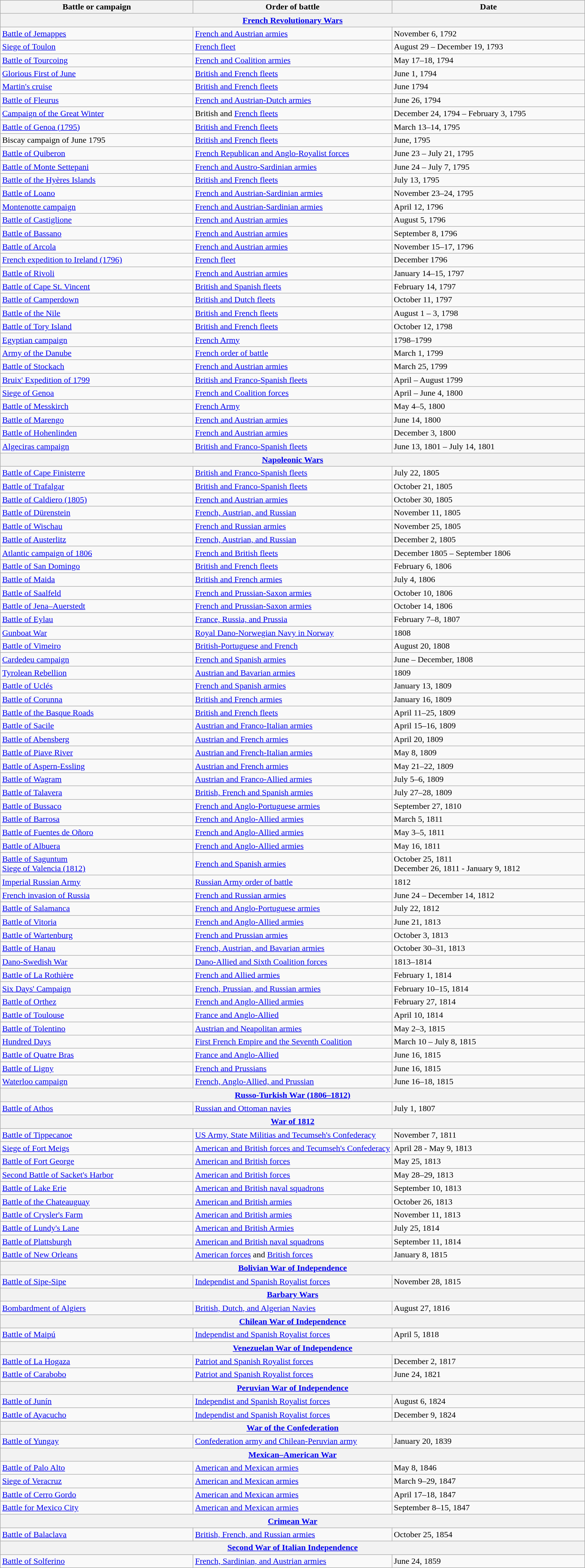<table class="wikitable">
<tr>
<th style="width: 33%;">Battle or campaign</th>
<th style="width: 34%;">Order of battle</th>
<th style="width: 33%;">Date</th>
</tr>
<tr>
<th colspan=3 align="center"><a href='#'>French Revolutionary Wars</a></th>
</tr>
<tr>
<td><a href='#'>Battle of Jemappes</a></td>
<td><a href='#'>French and Austrian armies</a></td>
<td>November 6, 1792</td>
</tr>
<tr>
<td><a href='#'>Siege of Toulon</a></td>
<td><a href='#'>French fleet</a></td>
<td>August 29 – December 19, 1793</td>
</tr>
<tr>
<td><a href='#'>Battle of Tourcoing</a></td>
<td><a href='#'>French and Coalition armies</a></td>
<td>May 17–18, 1794</td>
</tr>
<tr>
<td><a href='#'>Glorious First of June</a></td>
<td><a href='#'>British and French fleets</a></td>
<td>June 1, 1794</td>
</tr>
<tr>
<td><a href='#'>Martin's cruise</a></td>
<td><a href='#'>British and French fleets</a></td>
<td>June 1794</td>
</tr>
<tr>
<td><a href='#'>Battle of Fleurus</a></td>
<td><a href='#'>French and Austrian-Dutch armies</a></td>
<td>June 26, 1794</td>
</tr>
<tr>
<td><a href='#'>Campaign of the Great Winter</a></td>
<td>British and <a href='#'>French fleets</a></td>
<td>December 24, 1794 – February 3, 1795</td>
</tr>
<tr>
<td><a href='#'>Battle of Genoa (1795)</a></td>
<td><a href='#'>British and French fleets</a></td>
<td>March 13–14, 1795</td>
</tr>
<tr>
<td>Biscay campaign of June 1795</td>
<td><a href='#'>British and French fleets</a></td>
<td>June, 1795</td>
</tr>
<tr>
<td><a href='#'>Battle of Quiberon</a></td>
<td><a href='#'>French Republican and Anglo-Royalist forces</a></td>
<td>June 23 – July 21, 1795</td>
</tr>
<tr>
<td><a href='#'>Battle of Monte Settepani</a></td>
<td><a href='#'>French and Austro-Sardinian armies</a></td>
<td>June 24 – July 7, 1795</td>
</tr>
<tr>
<td><a href='#'>Battle of the Hyères Islands</a></td>
<td><a href='#'>British and French fleets</a></td>
<td>July 13, 1795</td>
</tr>
<tr>
<td><a href='#'>Battle of Loano</a></td>
<td><a href='#'>French and Austrian-Sardinian armies</a></td>
<td>November 23–24, 1795</td>
</tr>
<tr>
<td><a href='#'>Montenotte campaign</a></td>
<td><a href='#'>French and Austrian-Sardinian armies</a></td>
<td>April 12, 1796</td>
</tr>
<tr>
<td><a href='#'>Battle of Castiglione</a></td>
<td><a href='#'>French and Austrian armies</a></td>
<td>August 5, 1796</td>
</tr>
<tr>
<td><a href='#'>Battle of Bassano</a></td>
<td><a href='#'>French and Austrian armies</a></td>
<td>September 8, 1796</td>
</tr>
<tr>
<td><a href='#'>Battle of Arcola</a></td>
<td><a href='#'>French and Austrian armies</a></td>
<td>November 15–17, 1796</td>
</tr>
<tr>
<td><a href='#'>French expedition to Ireland (1796)</a></td>
<td><a href='#'>French fleet</a></td>
<td>December 1796</td>
</tr>
<tr>
<td><a href='#'>Battle of Rivoli</a></td>
<td><a href='#'>French and Austrian armies</a></td>
<td>January 14–15, 1797</td>
</tr>
<tr>
<td><a href='#'>Battle of Cape St. Vincent</a></td>
<td><a href='#'>British and Spanish fleets</a></td>
<td>February 14, 1797</td>
</tr>
<tr>
<td><a href='#'>Battle of Camperdown</a></td>
<td><a href='#'>British and Dutch fleets</a></td>
<td>October 11, 1797</td>
</tr>
<tr>
<td><a href='#'>Battle of the Nile</a></td>
<td><a href='#'>British and French fleets</a></td>
<td>August 1 – 3, 1798</td>
</tr>
<tr>
<td><a href='#'>Battle of Tory Island</a></td>
<td><a href='#'>British and French fleets</a></td>
<td>October 12, 1798</td>
</tr>
<tr>
<td><a href='#'>Egyptian campaign</a></td>
<td><a href='#'>French Army</a></td>
<td>1798–1799</td>
</tr>
<tr>
<td><a href='#'>Army of the Danube</a></td>
<td><a href='#'>French order of battle</a></td>
<td>March 1, 1799</td>
</tr>
<tr>
<td><a href='#'>Battle of Stockach</a></td>
<td><a href='#'>French and Austrian armies</a></td>
<td>March 25, 1799</td>
</tr>
<tr>
<td><a href='#'>Bruix' Expedition of 1799</a></td>
<td><a href='#'>British and Franco-Spanish fleets</a></td>
<td>April – August 1799</td>
</tr>
<tr>
<td><a href='#'>Siege of Genoa</a></td>
<td><a href='#'>French and Coalition forces</a></td>
<td>April – June 4, 1800</td>
</tr>
<tr>
<td><a href='#'>Battle of Messkirch</a></td>
<td><a href='#'>French Army</a></td>
<td>May 4–5, 1800</td>
</tr>
<tr>
<td><a href='#'>Battle of Marengo</a></td>
<td><a href='#'>French and Austrian armies</a></td>
<td>June 14, 1800</td>
</tr>
<tr>
<td><a href='#'>Battle of Hohenlinden</a></td>
<td><a href='#'>French and Austrian armies</a></td>
<td>December 3, 1800</td>
</tr>
<tr>
<td><a href='#'>Algeciras campaign</a></td>
<td><a href='#'>British and Franco-Spanish fleets</a></td>
<td>June 13, 1801 – July 14, 1801</td>
</tr>
<tr>
<th colspan=3 align="center"><a href='#'>Napoleonic Wars</a></th>
</tr>
<tr>
<td><a href='#'>Battle of Cape Finisterre</a></td>
<td><a href='#'>British and Franco-Spanish fleets</a></td>
<td>July 22, 1805</td>
</tr>
<tr>
<td><a href='#'>Battle of Trafalgar</a></td>
<td><a href='#'>British and Franco-Spanish fleets</a></td>
<td>October 21, 1805</td>
</tr>
<tr>
<td><a href='#'>Battle of Caldiero (1805)</a></td>
<td><a href='#'>French and Austrian armies</a></td>
<td>October 30, 1805</td>
</tr>
<tr>
<td><a href='#'>Battle of Dürenstein</a></td>
<td><a href='#'>French, Austrian, and Russian</a></td>
<td>November 11, 1805</td>
</tr>
<tr>
<td><a href='#'>Battle of Wischau</a></td>
<td><a href='#'>French and Russian armies</a></td>
<td>November 25, 1805</td>
</tr>
<tr>
<td><a href='#'>Battle of Austerlitz</a></td>
<td><a href='#'>French, Austrian, and Russian</a></td>
<td>December 2, 1805</td>
</tr>
<tr>
<td><a href='#'>Atlantic campaign of 1806</a></td>
<td><a href='#'>French and British fleets</a></td>
<td>December 1805 – September 1806</td>
</tr>
<tr>
<td><a href='#'>Battle of San Domingo</a></td>
<td><a href='#'>British and French fleets</a></td>
<td>February 6, 1806</td>
</tr>
<tr>
<td><a href='#'>Battle of Maida</a></td>
<td><a href='#'>British and French armies</a></td>
<td>July 4, 1806</td>
</tr>
<tr>
<td><a href='#'>Battle of Saalfeld</a></td>
<td><a href='#'>French and Prussian-Saxon armies</a></td>
<td>October 10, 1806</td>
</tr>
<tr>
<td><a href='#'>Battle of Jena–Auerstedt</a></td>
<td><a href='#'>French and Prussian-Saxon armies</a></td>
<td>October 14, 1806</td>
</tr>
<tr>
<td><a href='#'>Battle of Eylau</a></td>
<td><a href='#'>France, Russia, and Prussia</a></td>
<td>February 7–8, 1807</td>
</tr>
<tr>
<td><a href='#'>Gunboat War</a></td>
<td><a href='#'>Royal Dano-Norwegian Navy in Norway</a></td>
<td>1808</td>
</tr>
<tr>
<td><a href='#'>Battle of Vimeiro</a></td>
<td><a href='#'>British-Portuguese and French</a></td>
<td>August 20, 1808</td>
</tr>
<tr>
<td><a href='#'>Cardedeu campaign</a></td>
<td><a href='#'>French and Spanish armies</a></td>
<td>June – December, 1808</td>
</tr>
<tr>
<td><a href='#'>Tyrolean Rebellion</a></td>
<td><a href='#'>Austrian and Bavarian armies</a></td>
<td>1809</td>
</tr>
<tr>
<td><a href='#'>Battle of Uclés</a></td>
<td><a href='#'>French and Spanish armies</a></td>
<td>January 13, 1809</td>
</tr>
<tr>
<td><a href='#'>Battle of Corunna</a></td>
<td><a href='#'>British and French armies</a></td>
<td>January 16, 1809</td>
</tr>
<tr>
<td><a href='#'>Battle of the Basque Roads</a></td>
<td><a href='#'>British and French fleets</a></td>
<td>April 11–25, 1809</td>
</tr>
<tr>
<td><a href='#'>Battle of Sacile</a></td>
<td><a href='#'>Austrian and Franco-Italian armies</a></td>
<td>April 15–16, 1809</td>
</tr>
<tr>
<td><a href='#'>Battle of Abensberg</a></td>
<td><a href='#'>Austrian and French armies</a></td>
<td>April 20, 1809</td>
</tr>
<tr>
<td><a href='#'>Battle of Piave River</a></td>
<td><a href='#'>Austrian and French-Italian armies</a></td>
<td>May 8, 1809</td>
</tr>
<tr>
<td><a href='#'>Battle of Aspern-Essling</a></td>
<td><a href='#'>Austrian and French armies</a></td>
<td>May 21–22, 1809</td>
</tr>
<tr>
<td><a href='#'>Battle of Wagram</a></td>
<td><a href='#'>Austrian and Franco-Allied armies</a></td>
<td>July 5–6, 1809</td>
</tr>
<tr>
<td><a href='#'>Battle of Talavera</a></td>
<td><a href='#'>British, French and Spanish armies</a></td>
<td>July 27–28, 1809</td>
</tr>
<tr>
<td><a href='#'>Battle of Bussaco</a></td>
<td><a href='#'>French and Anglo-Portuguese armies</a></td>
<td>September 27, 1810</td>
</tr>
<tr>
<td><a href='#'>Battle of Barrosa</a></td>
<td><a href='#'>French and Anglo-Allied armies</a></td>
<td>March 5, 1811</td>
</tr>
<tr>
<td><a href='#'>Battle of Fuentes de Oñoro</a></td>
<td><a href='#'>French and Anglo-Allied armies</a></td>
<td>May 3–5, 1811</td>
</tr>
<tr>
<td><a href='#'>Battle of Albuera</a></td>
<td><a href='#'>French and Anglo-Allied armies</a></td>
<td>May 16, 1811</td>
</tr>
<tr>
<td><a href='#'>Battle of Saguntum</a><br><a href='#'>Siege of Valencia (1812)</a></td>
<td><a href='#'>French and Spanish armies</a></td>
<td>October 25, 1811<br>December 26, 1811 - January 9, 1812</td>
</tr>
<tr>
<td><a href='#'>Imperial Russian Army</a></td>
<td><a href='#'>Russian Army order of battle</a></td>
<td>1812</td>
</tr>
<tr>
<td><a href='#'>French invasion of Russia</a></td>
<td><a href='#'>French and Russian armies</a></td>
<td>June 24 – December 14, 1812</td>
</tr>
<tr>
<td><a href='#'>Battle of Salamanca</a></td>
<td><a href='#'>French and Anglo-Portuguese armies</a></td>
<td>July 22, 1812</td>
</tr>
<tr>
<td><a href='#'>Battle of Vitoria</a></td>
<td><a href='#'>French and Anglo-Allied armies</a></td>
<td>June 21, 1813</td>
</tr>
<tr>
<td><a href='#'>Battle of Wartenburg</a></td>
<td><a href='#'>French and Prussian armies</a></td>
<td>October 3, 1813</td>
</tr>
<tr>
<td><a href='#'>Battle of Hanau</a></td>
<td><a href='#'>French, Austrian, and Bavarian armies</a></td>
<td>October 30–31, 1813</td>
</tr>
<tr>
<td><a href='#'>Dano-Swedish War</a></td>
<td><a href='#'>Dano-Allied and Sixth Coalition forces</a></td>
<td>1813–1814</td>
</tr>
<tr>
<td><a href='#'>Battle of La Rothière</a></td>
<td><a href='#'>French and Allied armies</a></td>
<td>February 1, 1814</td>
</tr>
<tr>
<td><a href='#'>Six Days' Campaign</a></td>
<td><a href='#'>French, Prussian, and Russian armies</a></td>
<td>February 10–15, 1814</td>
</tr>
<tr>
<td><a href='#'>Battle of Orthez</a></td>
<td><a href='#'>French and Anglo-Allied armies</a></td>
<td>February 27, 1814</td>
</tr>
<tr>
<td><a href='#'>Battle of Toulouse</a></td>
<td><a href='#'>France and Anglo-Allied</a></td>
<td>April 10, 1814</td>
</tr>
<tr>
<td><a href='#'>Battle of Tolentino</a></td>
<td><a href='#'>Austrian and Neapolitan armies</a></td>
<td>May 2–3, 1815</td>
</tr>
<tr>
<td><a href='#'>Hundred Days</a></td>
<td><a href='#'>First French Empire and the Seventh Coalition</a></td>
<td>March 10 – July 8, 1815</td>
</tr>
<tr>
<td><a href='#'>Battle of Quatre Bras</a></td>
<td><a href='#'>France and Anglo-Allied</a></td>
<td>June 16, 1815</td>
</tr>
<tr>
<td><a href='#'>Battle of Ligny</a></td>
<td><a href='#'>French and Prussians</a></td>
<td>June 16, 1815</td>
</tr>
<tr>
<td><a href='#'>Waterloo campaign</a></td>
<td><a href='#'>French, Anglo-Allied, and Prussian</a></td>
<td>June 16–18, 1815</td>
</tr>
<tr>
<th colspan=3 align="center"><a href='#'>Russo-Turkish War (1806–1812)</a></th>
</tr>
<tr>
<td><a href='#'>Battle of Athos</a></td>
<td><a href='#'>Russian and Ottoman navies</a></td>
<td>July 1, 1807</td>
</tr>
<tr>
<th colspan=3 align="center"><a href='#'>War of 1812</a></th>
</tr>
<tr>
<td><a href='#'>Battle of Tippecanoe</a></td>
<td><a href='#'>US Army, State Militias and Tecumseh's Confederacy</a></td>
<td>November 7, 1811</td>
</tr>
<tr>
<td><a href='#'>Siege of Fort Meigs</a></td>
<td><a href='#'>American and British forces and Tecumseh's Confederacy</a></td>
<td>April 28 - May 9, 1813</td>
</tr>
<tr>
<td><a href='#'>Battle of Fort George</a></td>
<td><a href='#'>American and British forces</a></td>
<td>May 25, 1813</td>
</tr>
<tr>
<td><a href='#'>Second Battle of Sacket's Harbor</a></td>
<td><a href='#'>American and British forces</a></td>
<td>May 28–29, 1813</td>
</tr>
<tr>
<td><a href='#'>Battle of Lake Erie</a></td>
<td><a href='#'>American and British naval squadrons</a></td>
<td>September 10, 1813</td>
</tr>
<tr>
<td><a href='#'>Battle of the Chateauguay</a></td>
<td><a href='#'>American and British armies</a></td>
<td>October 26, 1813</td>
</tr>
<tr>
<td><a href='#'>Battle of Crysler's Farm</a></td>
<td><a href='#'>American and British armies</a></td>
<td>November 11, 1813</td>
</tr>
<tr>
<td><a href='#'>Battle of Lundy's Lane</a></td>
<td><a href='#'>American and British Armies</a></td>
<td>July 25, 1814</td>
</tr>
<tr>
<td><a href='#'>Battle of Plattsburgh</a></td>
<td><a href='#'>American and British naval squadrons</a></td>
<td>September 11, 1814</td>
</tr>
<tr>
<td><a href='#'>Battle of New Orleans</a></td>
<td><a href='#'>American forces</a> and <a href='#'>British forces</a></td>
<td>January 8, 1815</td>
</tr>
<tr>
<th colspan=3 align="center"><a href='#'>Bolivian War of Independence</a></th>
</tr>
<tr>
<td><a href='#'>Battle of Sipe-Sipe</a></td>
<td><a href='#'>Independist and Spanish Royalist forces</a></td>
<td>November 28, 1815</td>
</tr>
<tr>
<th colspan=3 align="center"><a href='#'>Barbary Wars</a></th>
</tr>
<tr>
<td><a href='#'>Bombardment of Algiers</a></td>
<td><a href='#'>British, Dutch, and Algerian Navies</a></td>
<td>August 27, 1816</td>
</tr>
<tr>
<th colspan=3 align="center"><a href='#'>Chilean War of Independence</a></th>
</tr>
<tr>
<td><a href='#'>Battle of Maipú</a></td>
<td><a href='#'>Independist and Spanish Royalist forces</a></td>
<td>April 5, 1818</td>
</tr>
<tr>
<th colspan=3 align="center"><a href='#'>Venezuelan War of Independence</a></th>
</tr>
<tr>
<td><a href='#'>Battle of La Hogaza</a></td>
<td><a href='#'>Patriot and Spanish Royalist forces</a></td>
<td>December 2, 1817</td>
</tr>
<tr>
<td><a href='#'>Battle of Carabobo</a></td>
<td><a href='#'>Patriot and Spanish Royalist forces</a></td>
<td>June 24, 1821</td>
</tr>
<tr>
<th colspan=3 align="center"><a href='#'>Peruvian War of Independence</a></th>
</tr>
<tr>
<td><a href='#'>Battle of Junín</a></td>
<td><a href='#'>Independist and Spanish Royalist forces</a></td>
<td>August 6, 1824</td>
</tr>
<tr>
<td><a href='#'>Battle of Ayacucho</a></td>
<td><a href='#'>Independist and Spanish Royalist forces</a></td>
<td>December 9, 1824</td>
</tr>
<tr>
<th colspan=3 align="center"><a href='#'>War of the Confederation</a></th>
</tr>
<tr>
<td><a href='#'>Battle of Yungay</a></td>
<td><a href='#'>Confederation army and Chilean-Peruvian army</a></td>
<td>January 20, 1839</td>
</tr>
<tr>
<th colspan=3 align="center"><a href='#'>Mexican–American War</a></th>
</tr>
<tr>
<td><a href='#'>Battle of Palo Alto</a></td>
<td><a href='#'>American and Mexican armies</a></td>
<td>May 8, 1846</td>
</tr>
<tr>
<td><a href='#'>Siege of Veracruz</a></td>
<td><a href='#'>American and Mexican armies</a></td>
<td>March 9–29, 1847</td>
</tr>
<tr>
<td><a href='#'>Battle of Cerro Gordo</a></td>
<td><a href='#'>American and Mexican armies</a></td>
<td>April 17–18, 1847</td>
</tr>
<tr>
<td><a href='#'>Battle for Mexico City</a></td>
<td><a href='#'>American and Mexican armies</a></td>
<td>September 8–15, 1847</td>
</tr>
<tr>
<th colspan=3 align="center"><a href='#'>Crimean War</a></th>
</tr>
<tr>
<td><a href='#'>Battle of Balaclava</a></td>
<td><a href='#'>British, French, and Russian armies</a></td>
<td>October 25, 1854</td>
</tr>
<tr>
<th colspan="3" align="center"><a href='#'>Second War of Italian Independence</a></th>
</tr>
<tr>
<td><a href='#'>Battle of Solferino</a></td>
<td><a href='#'>French, Sardinian, and Austrian armies</a></td>
<td>June 24, 1859</td>
</tr>
</table>
